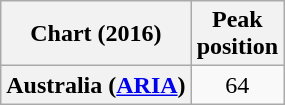<table class="wikitable plainrowheaders" style="text-align:center;">
<tr>
<th scope="col">Chart (2016)</th>
<th scope="col">Peak<br>position</th>
</tr>
<tr>
<th scope="row">Australia (<a href='#'>ARIA</a>)</th>
<td>64</td>
</tr>
</table>
